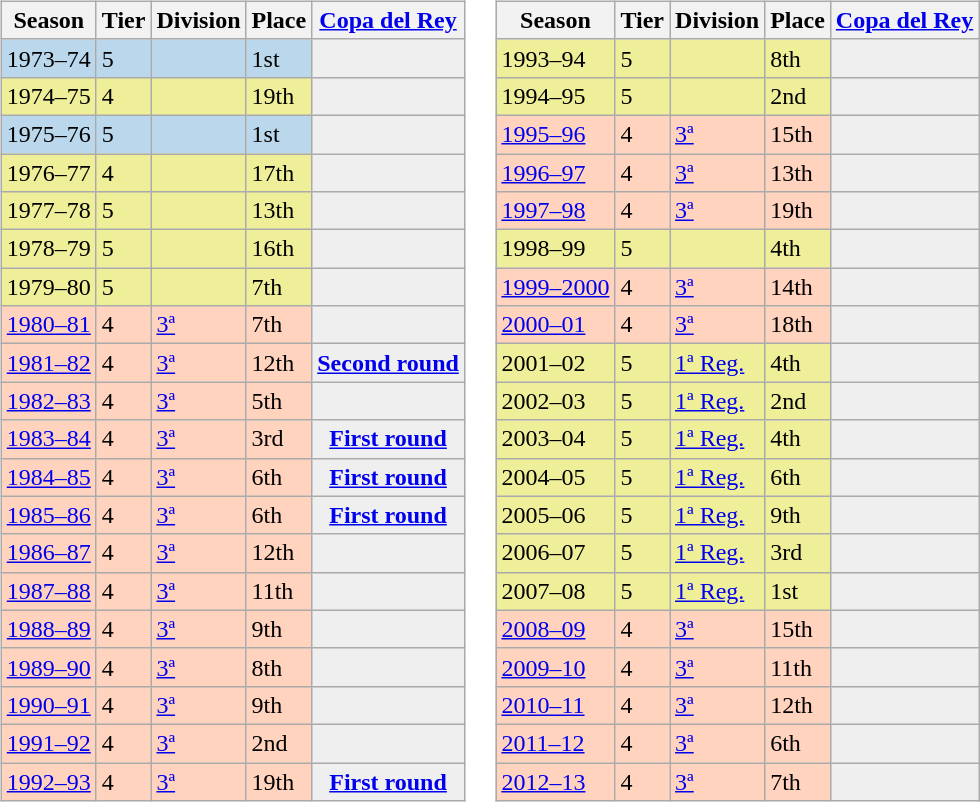<table>
<tr>
<td valign="top" width=0%><br><table class="wikitable">
<tr style="background:#f0f6fa;">
<th>Season</th>
<th>Tier</th>
<th>Division</th>
<th>Place</th>
<th><a href='#'>Copa del Rey</a></th>
</tr>
<tr>
<td style="background:#BBD7EC;">1973–74</td>
<td style="background:#BBD7EC;">5</td>
<td style="background:#BBD7EC;"></td>
<td style="background:#BBD7EC;">1st</td>
<th style="background:#efefef;"></th>
</tr>
<tr>
<td style="background:#EFEF99;">1974–75</td>
<td style="background:#EFEF99;">4</td>
<td style="background:#EFEF99;"></td>
<td style="background:#EFEF99;">19th</td>
<th style="background:#efefef;"></th>
</tr>
<tr>
<td style="background:#BBD7EC;">1975–76</td>
<td style="background:#BBD7EC;">5</td>
<td style="background:#BBD7EC;"></td>
<td style="background:#BBD7EC;">1st</td>
<th style="background:#efefef;"></th>
</tr>
<tr>
<td style="background:#EFEF99;">1976–77</td>
<td style="background:#EFEF99;">4</td>
<td style="background:#EFEF99;"></td>
<td style="background:#EFEF99;">17th</td>
<th style="background:#efefef;"></th>
</tr>
<tr>
<td style="background:#EFEF99;">1977–78</td>
<td style="background:#EFEF99;">5</td>
<td style="background:#EFEF99;"></td>
<td style="background:#EFEF99;">13th</td>
<th style="background:#efefef;"></th>
</tr>
<tr>
<td style="background:#EFEF99;">1978–79</td>
<td style="background:#EFEF99;">5</td>
<td style="background:#EFEF99;"></td>
<td style="background:#EFEF99;">16th</td>
<th style="background:#efefef;"></th>
</tr>
<tr>
<td style="background:#EFEF99;">1979–80</td>
<td style="background:#EFEF99;">5</td>
<td style="background:#EFEF99;"></td>
<td style="background:#EFEF99;">7th</td>
<th style="background:#efefef;"></th>
</tr>
<tr>
<td style="background:#FFD3BD;"><a href='#'>1980–81</a></td>
<td style="background:#FFD3BD;">4</td>
<td style="background:#FFD3BD;"><a href='#'>3ª</a></td>
<td style="background:#FFD3BD;">7th</td>
<td style="background:#efefef;"></td>
</tr>
<tr>
<td style="background:#FFD3BD;"><a href='#'>1981–82</a></td>
<td style="background:#FFD3BD;">4</td>
<td style="background:#FFD3BD;"><a href='#'>3ª</a></td>
<td style="background:#FFD3BD;">12th</td>
<th style="background:#efefef;"><a href='#'>Second round</a></th>
</tr>
<tr>
<td style="background:#FFD3BD;"><a href='#'>1982–83</a></td>
<td style="background:#FFD3BD;">4</td>
<td style="background:#FFD3BD;"><a href='#'>3ª</a></td>
<td style="background:#FFD3BD;">5th</td>
<td style="background:#efefef;"></td>
</tr>
<tr>
<td style="background:#FFD3BD;"><a href='#'>1983–84</a></td>
<td style="background:#FFD3BD;">4</td>
<td style="background:#FFD3BD;"><a href='#'>3ª</a></td>
<td style="background:#FFD3BD;">3rd</td>
<th style="background:#efefef;"><a href='#'>First round</a></th>
</tr>
<tr>
<td style="background:#FFD3BD;"><a href='#'>1984–85</a></td>
<td style="background:#FFD3BD;">4</td>
<td style="background:#FFD3BD;"><a href='#'>3ª</a></td>
<td style="background:#FFD3BD;">6th</td>
<th style="background:#efefef;"><a href='#'>First round</a></th>
</tr>
<tr>
<td style="background:#FFD3BD;"><a href='#'>1985–86</a></td>
<td style="background:#FFD3BD;">4</td>
<td style="background:#FFD3BD;"><a href='#'>3ª</a></td>
<td style="background:#FFD3BD;">6th</td>
<th style="background:#efefef;"><a href='#'>First round</a></th>
</tr>
<tr>
<td style="background:#FFD3BD;"><a href='#'>1986–87</a></td>
<td style="background:#FFD3BD;">4</td>
<td style="background:#FFD3BD;"><a href='#'>3ª</a></td>
<td style="background:#FFD3BD;">12th</td>
<td style="background:#efefef;"></td>
</tr>
<tr>
<td style="background:#FFD3BD;"><a href='#'>1987–88</a></td>
<td style="background:#FFD3BD;">4</td>
<td style="background:#FFD3BD;"><a href='#'>3ª</a></td>
<td style="background:#FFD3BD;">11th</td>
<td style="background:#efefef;"></td>
</tr>
<tr>
<td style="background:#FFD3BD;"><a href='#'>1988–89</a></td>
<td style="background:#FFD3BD;">4</td>
<td style="background:#FFD3BD;"><a href='#'>3ª</a></td>
<td style="background:#FFD3BD;">9th</td>
<td style="background:#efefef;"></td>
</tr>
<tr>
<td style="background:#FFD3BD;"><a href='#'>1989–90</a></td>
<td style="background:#FFD3BD;">4</td>
<td style="background:#FFD3BD;"><a href='#'>3ª</a></td>
<td style="background:#FFD3BD;">8th</td>
<td style="background:#efefef;"></td>
</tr>
<tr>
<td style="background:#FFD3BD;"><a href='#'>1990–91</a></td>
<td style="background:#FFD3BD;">4</td>
<td style="background:#FFD3BD;"><a href='#'>3ª</a></td>
<td style="background:#FFD3BD;">9th</td>
<td style="background:#efefef;"></td>
</tr>
<tr>
<td style="background:#FFD3BD;"><a href='#'>1991–92</a></td>
<td style="background:#FFD3BD;">4</td>
<td style="background:#FFD3BD;"><a href='#'>3ª</a></td>
<td style="background:#FFD3BD;">2nd</td>
<td style="background:#efefef;"></td>
</tr>
<tr>
<td style="background:#FFD3BD;"><a href='#'>1992–93</a></td>
<td style="background:#FFD3BD;">4</td>
<td style="background:#FFD3BD;"><a href='#'>3ª</a></td>
<td style="background:#FFD3BD;">19th</td>
<th style="background:#efefef;"><a href='#'>First round</a></th>
</tr>
</table>
</td>
<td valign="top" width=0%><br><table class="wikitable">
<tr style="background:#f0f6fa;">
<th>Season</th>
<th>Tier</th>
<th>Division</th>
<th>Place</th>
<th><a href='#'>Copa del Rey</a></th>
</tr>
<tr>
<td style="background:#EFEF99;">1993–94</td>
<td style="background:#EFEF99;">5</td>
<td style="background:#EFEF99;"></td>
<td style="background:#EFEF99;">8th</td>
<th style="background:#efefef;"></th>
</tr>
<tr>
<td style="background:#EFEF99;">1994–95</td>
<td style="background:#EFEF99;">5</td>
<td style="background:#EFEF99;"></td>
<td style="background:#EFEF99;">2nd</td>
<th style="background:#efefef;"></th>
</tr>
<tr>
<td style="background:#FFD3BD;"><a href='#'>1995–96</a></td>
<td style="background:#FFD3BD;">4</td>
<td style="background:#FFD3BD;"><a href='#'>3ª</a></td>
<td style="background:#FFD3BD;">15th</td>
<td style="background:#efefef;"></td>
</tr>
<tr>
<td style="background:#FFD3BD;"><a href='#'>1996–97</a></td>
<td style="background:#FFD3BD;">4</td>
<td style="background:#FFD3BD;"><a href='#'>3ª</a></td>
<td style="background:#FFD3BD;">13th</td>
<td style="background:#efefef;"></td>
</tr>
<tr>
<td style="background:#FFD3BD;"><a href='#'>1997–98</a></td>
<td style="background:#FFD3BD;">4</td>
<td style="background:#FFD3BD;"><a href='#'>3ª</a></td>
<td style="background:#FFD3BD;">19th</td>
<td style="background:#efefef;"></td>
</tr>
<tr>
<td style="background:#EFEF99;">1998–99</td>
<td style="background:#EFEF99;">5</td>
<td style="background:#EFEF99;"></td>
<td style="background:#EFEF99;">4th</td>
<th style="background:#efefef;"></th>
</tr>
<tr>
<td style="background:#FFD3BD;"><a href='#'>1999–2000</a></td>
<td style="background:#FFD3BD;">4</td>
<td style="background:#FFD3BD;"><a href='#'>3ª</a></td>
<td style="background:#FFD3BD;">14th</td>
<td style="background:#efefef;"></td>
</tr>
<tr>
<td style="background:#FFD3BD;"><a href='#'>2000–01</a></td>
<td style="background:#FFD3BD;">4</td>
<td style="background:#FFD3BD;"><a href='#'>3ª</a></td>
<td style="background:#FFD3BD;">18th</td>
<th style="background:#efefef;"></th>
</tr>
<tr>
<td style="background:#EFEF99;">2001–02</td>
<td style="background:#EFEF99;">5</td>
<td style="background:#EFEF99;"><a href='#'>1ª Reg.</a></td>
<td style="background:#EFEF99;">4th</td>
<th style="background:#efefef;"></th>
</tr>
<tr>
<td style="background:#EFEF99;">2002–03</td>
<td style="background:#EFEF99;">5</td>
<td style="background:#EFEF99;"><a href='#'>1ª Reg.</a></td>
<td style="background:#EFEF99;">2nd</td>
<th style="background:#efefef;"></th>
</tr>
<tr>
<td style="background:#EFEF99;">2003–04</td>
<td style="background:#EFEF99;">5</td>
<td style="background:#EFEF99;"><a href='#'>1ª Reg.</a></td>
<td style="background:#EFEF99;">4th</td>
<th style="background:#efefef;"></th>
</tr>
<tr>
<td style="background:#EFEF99;">2004–05</td>
<td style="background:#EFEF99;">5</td>
<td style="background:#EFEF99;"><a href='#'>1ª Reg.</a></td>
<td style="background:#EFEF99;">6th</td>
<th style="background:#efefef;"></th>
</tr>
<tr>
<td style="background:#EFEF99;">2005–06</td>
<td style="background:#EFEF99;">5</td>
<td style="background:#EFEF99;"><a href='#'>1ª Reg.</a></td>
<td style="background:#EFEF99;">9th</td>
<th style="background:#efefef;"></th>
</tr>
<tr>
<td style="background:#EFEF99;">2006–07</td>
<td style="background:#EFEF99;">5</td>
<td style="background:#EFEF99;"><a href='#'>1ª Reg.</a></td>
<td style="background:#EFEF99;">3rd</td>
<th style="background:#efefef;"></th>
</tr>
<tr>
<td style="background:#EFEF99;">2007–08</td>
<td style="background:#EFEF99;">5</td>
<td style="background:#EFEF99;"><a href='#'>1ª Reg.</a></td>
<td style="background:#EFEF99;">1st</td>
<th style="background:#efefef;"></th>
</tr>
<tr>
<td style="background:#FFD3BD;"><a href='#'>2008–09</a></td>
<td style="background:#FFD3BD;">4</td>
<td style="background:#FFD3BD;"><a href='#'>3ª</a></td>
<td style="background:#FFD3BD;">15th</td>
<td style="background:#efefef;"></td>
</tr>
<tr>
<td style="background:#FFD3BD;"><a href='#'>2009–10</a></td>
<td style="background:#FFD3BD;">4</td>
<td style="background:#FFD3BD;"><a href='#'>3ª</a></td>
<td style="background:#FFD3BD;">11th</td>
<td style="background:#efefef;"></td>
</tr>
<tr>
<td style="background:#FFD3BD;"><a href='#'>2010–11</a></td>
<td style="background:#FFD3BD;">4</td>
<td style="background:#FFD3BD;"><a href='#'>3ª</a></td>
<td style="background:#FFD3BD;">12th</td>
<td style="background:#efefef;"></td>
</tr>
<tr>
<td style="background:#FFD3BD;"><a href='#'>2011–12</a></td>
<td style="background:#FFD3BD;">4</td>
<td style="background:#FFD3BD;"><a href='#'>3ª</a></td>
<td style="background:#FFD3BD;">6th</td>
<td style="background:#efefef;"></td>
</tr>
<tr>
<td style="background:#FFD3BD;"><a href='#'>2012–13</a></td>
<td style="background:#FFD3BD;">4</td>
<td style="background:#FFD3BD;"><a href='#'>3ª</a></td>
<td style="background:#FFD3BD;">7th</td>
<td style="background:#efefef;"></td>
</tr>
</table>
</td>
</tr>
</table>
